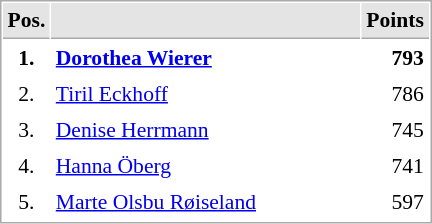<table cellspacing="1" cellpadding="3" style="border:1px solid #AAAAAA;font-size:90%">
<tr bgcolor="#E4E4E4">
<th style="border-bottom:1px solid #AAAAAA" width=10>Pos.</th>
<th style="border-bottom:1px solid #AAAAAA" width=200></th>
<th style="border-bottom:1px solid #AAAAAA" width=20>Points</th>
</tr>
<tr>
<td align="center"><strong>1.</strong></td>
<td><strong> <a href='#'>Dorothea Wierer</a></strong></td>
<td align="right"><strong>793</strong></td>
</tr>
<tr>
<td align="center">2.</td>
<td> <a href='#'>Tiril Eckhoff</a></td>
<td align="right">786</td>
</tr>
<tr>
<td align="center">3.</td>
<td> <a href='#'>Denise Herrmann</a></td>
<td align="right">745</td>
</tr>
<tr>
<td align="center">4.</td>
<td> <a href='#'>Hanna Öberg</a></td>
<td align="right">741</td>
</tr>
<tr>
<td align="center">5.</td>
<td> <a href='#'>Marte Olsbu Røiseland</a></td>
<td align="right">597</td>
</tr>
<tr>
</tr>
</table>
